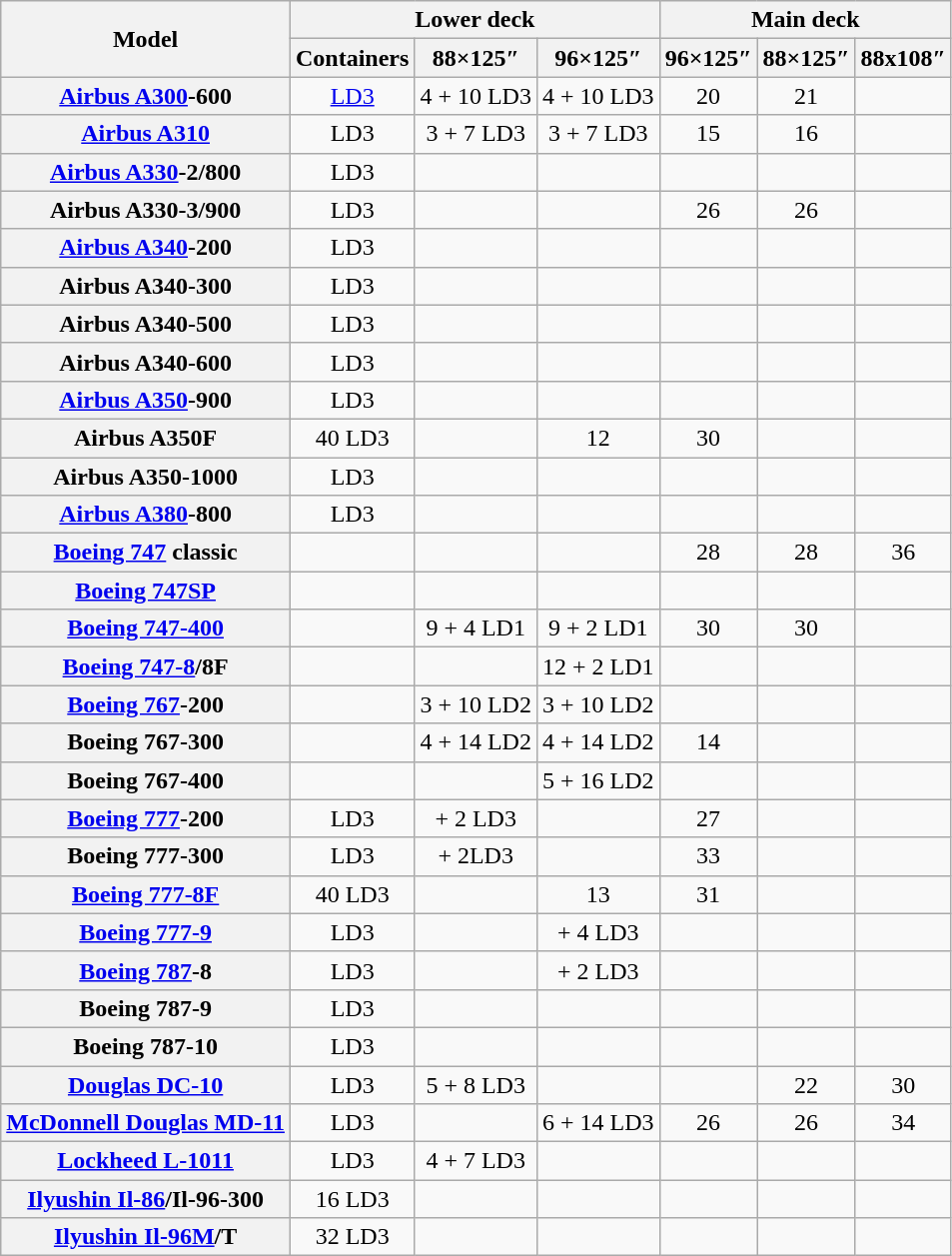<table class="wikitable sortable" style="text-align: center;">
<tr>
<th rowspan=2>Model</th>
<th colspan=3>Lower deck</th>
<th colspan=3>Main deck</th>
</tr>
<tr>
<th data-sort-type="number">Containers</th>
<th data-sort-type="number">88×125″</th>
<th data-sort-type="number">96×125″</th>
<th data-sort-type="number">96×125″</th>
<th data-sort-type="number">88×125″</th>
<th data-sort-type="number">88x108″</th>
</tr>
<tr>
<th><a href='#'>Airbus A300</a>-600</th>
<td> <a href='#'>LD3</a></td>
<td data-sort-value="4.10">4 + 10 LD3</td>
<td data-sort-value="4.10">4 + 10 LD3</td>
<td>20</td>
<td>21</td>
<td></td>
</tr>
<tr>
<th><a href='#'>Airbus A310</a></th>
<td> LD3</td>
<td data-sort-value="3.07">3 + 7 LD3</td>
<td data-sort-value="3.07">3 + 7 LD3</td>
<td>15</td>
<td>16</td>
<td></td>
</tr>
<tr>
<th><a href='#'>Airbus A330</a>-2/800</th>
<td> LD3</td>
<td></td>
<td></td>
<td></td>
<td></td>
<td></td>
</tr>
<tr>
<th>Airbus A330-3/900</th>
<td> LD3</td>
<td></td>
<td></td>
<td>26</td>
<td>26</td>
<td></td>
</tr>
<tr>
<th><a href='#'>Airbus A340</a>-200</th>
<td> LD3</td>
<td></td>
<td></td>
<td></td>
<td></td>
<td></td>
</tr>
<tr>
<th>Airbus A340-300</th>
<td> LD3</td>
<td></td>
<td></td>
<td></td>
<td></td>
<td></td>
</tr>
<tr>
<th>Airbus A340-500</th>
<td> LD3</td>
<td></td>
<td></td>
<td></td>
<td></td>
<td></td>
</tr>
<tr>
<th>Airbus A340-600</th>
<td> LD3</td>
<td></td>
<td></td>
<td></td>
<td></td>
<td></td>
</tr>
<tr>
<th><a href='#'>Airbus A350</a>-900</th>
<td> LD3</td>
<td></td>
<td></td>
<td></td>
<td></td>
<td></td>
</tr>
<tr>
<th>Airbus A350F</th>
<td>40 LD3</td>
<td></td>
<td>12</td>
<td>30</td>
<td></td>
<td></td>
</tr>
<tr>
<th>Airbus A350-1000</th>
<td> LD3</td>
<td></td>
<td></td>
<td></td>
<td></td>
<td></td>
</tr>
<tr>
<th><a href='#'>Airbus A380</a>-800</th>
<td> LD3</td>
<td></td>
<td></td>
<td></td>
<td></td>
<td></td>
</tr>
<tr>
<th><a href='#'>Boeing 747</a> classic</th>
<td data-sort-value="33"></td>
<td></td>
<td></td>
<td>28</td>
<td>28</td>
<td>36</td>
</tr>
<tr>
<th><a href='#'>Boeing 747SP</a></th>
<td data-sort-value="22"></td>
<td></td>
<td></td>
<td></td>
<td></td>
<td></td>
</tr>
<tr>
<th><a href='#'>Boeing 747-400</a></th>
<td data-sort-value="35.2"></td>
<td data-sort-value="9.044">9 + 4 LD1</td>
<td data-sort-value="9.022">9 + 2 LD1</td>
<td>30</td>
<td>30</td>
<td></td>
</tr>
<tr>
<th><a href='#'>Boeing 747-8</a>/8F</th>
<td data-sort-value="44"></td>
<td></td>
<td data-sort-value="12.022">12 + 2 LD1</td>
<td></td>
<td></td>
<td></td>
</tr>
<tr>
<th><a href='#'>Boeing 767</a>-200</th>
<td data-sort-value="17.2"></td>
<td data-sort-value="3.078">3 + 10 LD2</td>
<td data-sort-value="3.078">3 + 10 LD2</td>
<td></td>
<td></td>
<td></td>
</tr>
<tr>
<th>Boeing 767-300</th>
<td data-sort-value="23.4"></td>
<td data-sort-value="4.1092">4 + 14 LD2</td>
<td data-sort-value="4.1092">4 + 14 LD2</td>
<td>14</td>
<td></td>
<td></td>
</tr>
<tr>
<th>Boeing 767-400</th>
<td data-sort-value="29.6"></td>
<td></td>
<td>5 + 16 LD2</td>
<td></td>
<td></td>
<td></td>
</tr>
<tr>
<th><a href='#'>Boeing 777</a>-200</th>
<td> LD3</td>
<td data-sort-value="10.02"> + 2 LD3</td>
<td></td>
<td>27</td>
<td></td>
<td></td>
</tr>
<tr>
<th>Boeing 777-300</th>
<td> LD3</td>
<td data-sort-value="14.02"> + 2LD3</td>
<td></td>
<td>33</td>
<td></td>
<td></td>
</tr>
<tr>
<th><a href='#'>Boeing 777-8F</a></th>
<td>40 LD3</td>
<td></td>
<td>13</td>
<td>31</td>
<td></td>
<td></td>
</tr>
<tr>
<th><a href='#'>Boeing 777-9</a></th>
<td> LD3</td>
<td></td>
<td data-sort-value="14.04"> + 4 LD3</td>
<td></td>
<td></td>
<td></td>
</tr>
<tr>
<th><a href='#'>Boeing 787</a>-8</th>
<td> LD3</td>
<td></td>
<td data-sort-value="8.02"> + 2 LD3</td>
<td></td>
<td></td>
<td></td>
</tr>
<tr>
<th>Boeing 787-9</th>
<td> LD3</td>
<td></td>
<td></td>
<td></td>
<td></td>
<td></td>
</tr>
<tr>
<th>Boeing 787-10</th>
<td> LD3</td>
<td></td>
<td></td>
<td></td>
<td></td>
<td></td>
</tr>
<tr>
<th><a href='#'>Douglas DC-10</a></th>
<td> LD3</td>
<td data-sort-value="5.08">5 + 8 LD3</td>
<td></td>
<td></td>
<td>22</td>
<td>30</td>
</tr>
<tr>
<th><a href='#'>McDonnell Douglas MD-11</a></th>
<td> LD3</td>
<td></td>
<td data-sort-value="6.14">6 + 14 LD3</td>
<td>26</td>
<td>26</td>
<td>34</td>
</tr>
<tr>
<th><a href='#'>Lockheed L-1011</a></th>
<td> LD3</td>
<td data-sort-value="4.07">4 + 7 LD3</td>
<td></td>
<td></td>
<td></td>
<td></td>
</tr>
<tr>
<th><a href='#'>Ilyushin Il-86</a>/Il-96-300</th>
<td>16 LD3</td>
<td></td>
<td></td>
<td></td>
<td></td>
<td></td>
</tr>
<tr>
<th><a href='#'>Ilyushin Il-96M</a>/T</th>
<td>32 LD3</td>
<td></td>
<td></td>
<td></td>
<td></td>
<td></td>
</tr>
</table>
